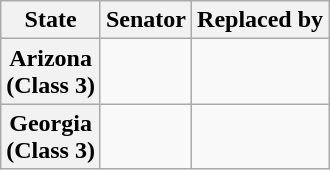<table class="wikitable sortable plainrowheaders">
<tr>
<th scope="col">State</th>
<th scope="col">Senator</th>
<th scope="col">Replaced by</th>
</tr>
<tr>
<th>Arizona<br>(Class 3)</th>
<td></td>
<td></td>
</tr>
<tr>
<th>Georgia<br>(Class 3)</th>
<td></td>
<td></td>
</tr>
</table>
